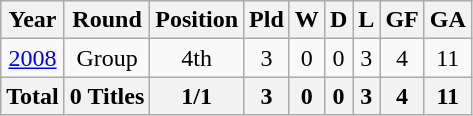<table class="wikitable" style="text-align: center;">
<tr>
<th>Year</th>
<th>Round</th>
<th>Position</th>
<th>Pld</th>
<th>W</th>
<th>D</th>
<th>L</th>
<th>GF</th>
<th>GA</th>
</tr>
<tr>
<td> <a href='#'>2008</a></td>
<td>Group</td>
<td>4th</td>
<td>3</td>
<td>0</td>
<td>0</td>
<td>3</td>
<td>4</td>
<td>11</td>
</tr>
<tr>
<th>Total</th>
<th>0 Titles</th>
<th>1/1</th>
<th>3</th>
<th>0</th>
<th>0</th>
<th>3</th>
<th>4</th>
<th>11</th>
</tr>
</table>
